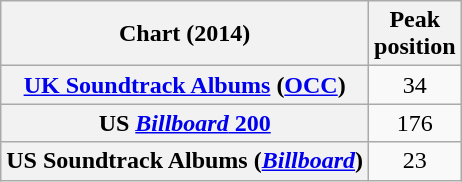<table class="wikitable plainrowheaders" style="text-align:center">
<tr>
<th scope="col">Chart (2014)</th>
<th scope="col">Peak<br>position</th>
</tr>
<tr>
<th scope="row"><a href='#'>UK Soundtrack Albums</a> (<a href='#'>OCC</a>)</th>
<td>34</td>
</tr>
<tr>
<th scope="row">US <a href='#'><em>Billboard</em> 200</a></th>
<td>176</td>
</tr>
<tr>
<th scope="row">US Soundtrack Albums (<a href='#'><em>Billboard</em></a>)</th>
<td>23</td>
</tr>
</table>
